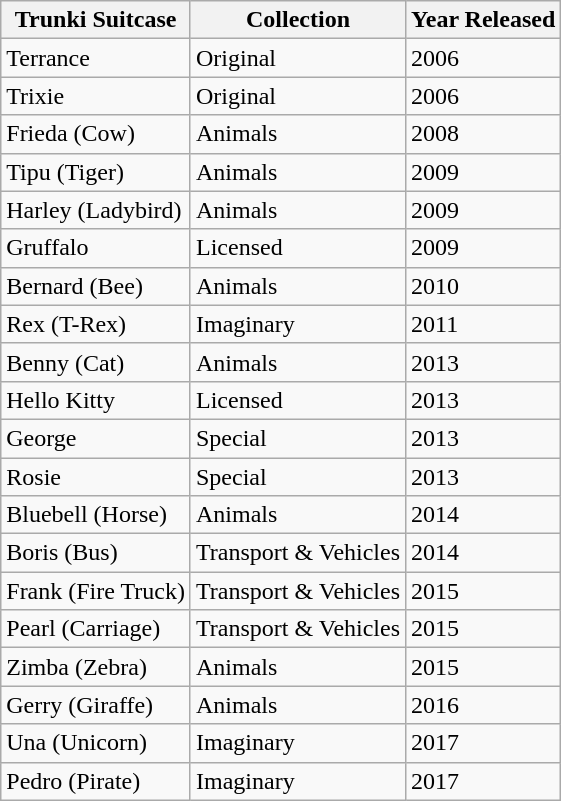<table class="wikitable">
<tr>
<th>Trunki Suitcase</th>
<th>Collection</th>
<th>Year Released</th>
</tr>
<tr>
<td>Terrance</td>
<td>Original</td>
<td>2006</td>
</tr>
<tr>
<td>Trixie</td>
<td>Original</td>
<td>2006</td>
</tr>
<tr>
<td>Frieda (Cow)</td>
<td>Animals</td>
<td>2008</td>
</tr>
<tr>
<td>Tipu (Tiger)</td>
<td>Animals</td>
<td>2009</td>
</tr>
<tr>
<td>Harley (Ladybird)</td>
<td>Animals</td>
<td>2009</td>
</tr>
<tr>
<td>Gruffalo</td>
<td>Licensed</td>
<td>2009</td>
</tr>
<tr>
<td>Bernard (Bee)</td>
<td>Animals</td>
<td>2010</td>
</tr>
<tr>
<td>Rex (T-Rex)</td>
<td>Imaginary</td>
<td>2011</td>
</tr>
<tr>
<td>Benny (Cat)</td>
<td>Animals</td>
<td>2013</td>
</tr>
<tr>
<td>Hello Kitty</td>
<td>Licensed</td>
<td>2013</td>
</tr>
<tr>
<td>George</td>
<td>Special</td>
<td>2013</td>
</tr>
<tr>
<td>Rosie</td>
<td>Special</td>
<td>2013</td>
</tr>
<tr>
<td>Bluebell (Horse)</td>
<td>Animals</td>
<td>2014</td>
</tr>
<tr>
<td>Boris (Bus)</td>
<td>Transport & Vehicles</td>
<td>2014</td>
</tr>
<tr>
<td>Frank (Fire Truck)</td>
<td>Transport & Vehicles</td>
<td>2015</td>
</tr>
<tr>
<td>Pearl (Carriage)</td>
<td>Transport & Vehicles</td>
<td>2015</td>
</tr>
<tr>
<td>Zimba (Zebra)</td>
<td>Animals</td>
<td>2015</td>
</tr>
<tr>
<td>Gerry (Giraffe)</td>
<td>Animals</td>
<td>2016</td>
</tr>
<tr>
<td>Una (Unicorn)</td>
<td>Imaginary</td>
<td>2017</td>
</tr>
<tr>
<td>Pedro (Pirate)</td>
<td>Imaginary</td>
<td>2017</td>
</tr>
</table>
